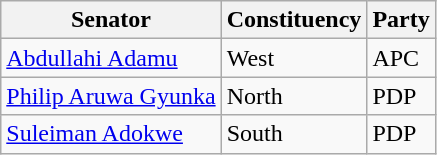<table class="wikitable" border="1">
<tr>
<th>Senator</th>
<th>Constituency</th>
<th>Party</th>
</tr>
<tr>
<td><a href='#'>Abdullahi Adamu</a></td>
<td>West</td>
<td>APC</td>
</tr>
<tr>
<td><a href='#'>Philip Aruwa Gyunka</a></td>
<td>North</td>
<td>PDP</td>
</tr>
<tr>
<td><a href='#'>Suleiman Adokwe</a></td>
<td>South</td>
<td>PDP</td>
</tr>
</table>
